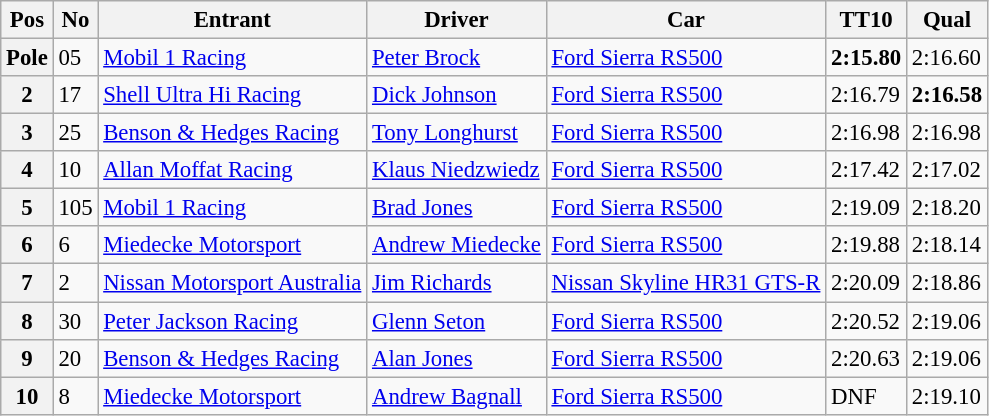<table class="wikitable sortable" style="font-size: 95%;">
<tr>
<th>Pos</th>
<th>No</th>
<th>Entrant</th>
<th>Driver</th>
<th>Car</th>
<th>TT10</th>
<th>Qual</th>
</tr>
<tr>
<th>Pole</th>
<td>05</td>
<td><a href='#'>Mobil 1 Racing</a></td>
<td> <a href='#'>Peter Brock</a></td>
<td><a href='#'>Ford Sierra RS500</a></td>
<td><strong>2:15.80</strong></td>
<td>2:16.60</td>
</tr>
<tr>
<th>2</th>
<td>17</td>
<td><a href='#'>Shell Ultra Hi Racing</a></td>
<td> <a href='#'>Dick Johnson</a></td>
<td><a href='#'>Ford Sierra RS500</a></td>
<td>2:16.79</td>
<td><strong>2:16.58</strong></td>
</tr>
<tr>
<th>3</th>
<td>25</td>
<td><a href='#'>Benson & Hedges Racing</a></td>
<td> <a href='#'>Tony Longhurst</a></td>
<td><a href='#'>Ford Sierra RS500</a></td>
<td>2:16.98</td>
<td>2:16.98</td>
</tr>
<tr>
<th>4</th>
<td>10</td>
<td><a href='#'>Allan Moffat Racing</a></td>
<td> <a href='#'>Klaus Niedzwiedz</a></td>
<td><a href='#'>Ford Sierra RS500</a></td>
<td>2:17.42</td>
<td>2:17.02</td>
</tr>
<tr>
<th>5</th>
<td>105</td>
<td><a href='#'>Mobil 1 Racing</a></td>
<td> <a href='#'>Brad Jones</a></td>
<td><a href='#'>Ford Sierra RS500</a></td>
<td>2:19.09</td>
<td>2:18.20</td>
</tr>
<tr>
<th>6</th>
<td>6</td>
<td><a href='#'>Miedecke Motorsport</a></td>
<td> <a href='#'>Andrew Miedecke</a></td>
<td><a href='#'>Ford Sierra RS500</a></td>
<td>2:19.88</td>
<td>2:18.14</td>
</tr>
<tr>
<th>7</th>
<td>2</td>
<td><a href='#'>Nissan Motorsport Australia</a></td>
<td> <a href='#'>Jim Richards</a></td>
<td><a href='#'>Nissan Skyline HR31 GTS-R</a></td>
<td>2:20.09</td>
<td>2:18.86</td>
</tr>
<tr>
<th>8</th>
<td>30</td>
<td><a href='#'>Peter Jackson Racing</a></td>
<td> <a href='#'>Glenn Seton</a></td>
<td><a href='#'>Ford Sierra RS500</a></td>
<td>2:20.52</td>
<td>2:19.06</td>
</tr>
<tr>
<th>9</th>
<td>20</td>
<td><a href='#'>Benson & Hedges Racing</a></td>
<td> <a href='#'>Alan Jones</a></td>
<td><a href='#'>Ford Sierra RS500</a></td>
<td>2:20.63</td>
<td>2:19.06</td>
</tr>
<tr>
<th>10</th>
<td>8</td>
<td><a href='#'>Miedecke Motorsport</a></td>
<td> <a href='#'>Andrew Bagnall</a></td>
<td><a href='#'>Ford Sierra RS500</a></td>
<td>DNF</td>
<td>2:19.10</td>
</tr>
</table>
